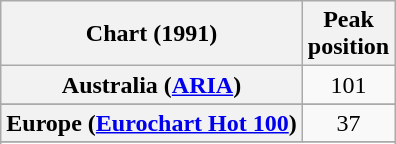<table class="wikitable sortable plainrowheaders" style="text-align:center">
<tr>
<th>Chart (1991)</th>
<th>Peak<br>position</th>
</tr>
<tr>
<th scope="row">Australia (<a href='#'>ARIA</a>)</th>
<td>101</td>
</tr>
<tr>
</tr>
<tr>
</tr>
<tr>
</tr>
<tr>
</tr>
<tr>
<th scope="row">Europe (<a href='#'>Eurochart Hot 100</a>)</th>
<td>37</td>
</tr>
<tr>
</tr>
<tr>
</tr>
<tr>
</tr>
<tr>
</tr>
<tr>
</tr>
</table>
